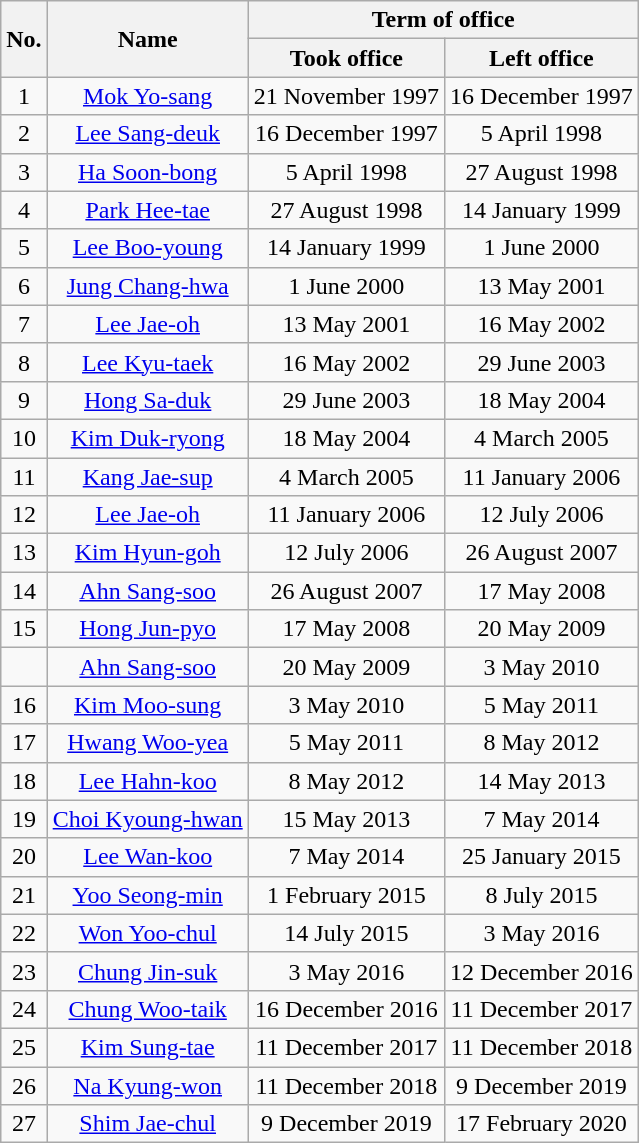<table class="wikitable" style="text-align:center">
<tr>
<th rowspan="2">No.</th>
<th rowspan="2">Name</th>
<th colspan="2">Term of office</th>
</tr>
<tr>
<th>Took office</th>
<th>Left office</th>
</tr>
<tr>
<td>1</td>
<td><a href='#'>Mok Yo-sang</a></td>
<td>21 November 1997</td>
<td>16 December 1997</td>
</tr>
<tr>
<td>2</td>
<td><a href='#'>Lee Sang-deuk</a></td>
<td>16 December 1997</td>
<td>5 April 1998</td>
</tr>
<tr>
<td>3</td>
<td><a href='#'>Ha Soon-bong</a></td>
<td>5 April 1998</td>
<td>27 August 1998</td>
</tr>
<tr>
<td>4</td>
<td><a href='#'>Park Hee-tae</a></td>
<td>27 August 1998</td>
<td>14 January 1999</td>
</tr>
<tr>
<td>5</td>
<td><a href='#'>Lee Boo-young</a></td>
<td>14 January 1999</td>
<td>1 June 2000</td>
</tr>
<tr>
<td>6</td>
<td><a href='#'>Jung Chang-hwa</a></td>
<td>1 June 2000</td>
<td>13 May 2001</td>
</tr>
<tr>
<td>7</td>
<td><a href='#'>Lee Jae-oh</a></td>
<td>13 May 2001</td>
<td>16 May 2002</td>
</tr>
<tr>
<td>8</td>
<td><a href='#'>Lee Kyu-taek</a></td>
<td>16 May 2002</td>
<td>29 June 2003</td>
</tr>
<tr>
<td>9</td>
<td><a href='#'>Hong Sa-duk</a></td>
<td>29 June 2003</td>
<td>18 May 2004</td>
</tr>
<tr>
<td>10</td>
<td><a href='#'>Kim Duk-ryong</a></td>
<td>18 May 2004</td>
<td>4 March 2005</td>
</tr>
<tr>
<td>11</td>
<td><a href='#'>Kang Jae-sup</a></td>
<td>4 March 2005</td>
<td>11 January 2006</td>
</tr>
<tr>
<td>12</td>
<td><a href='#'>Lee Jae-oh</a></td>
<td>11 January 2006</td>
<td>12 July 2006</td>
</tr>
<tr>
<td>13</td>
<td><a href='#'>Kim Hyun-goh</a></td>
<td>12 July 2006</td>
<td>26 August 2007</td>
</tr>
<tr>
<td>14</td>
<td><a href='#'>Ahn Sang-soo</a></td>
<td>26 August 2007</td>
<td>17 May 2008</td>
</tr>
<tr>
<td>15</td>
<td><a href='#'>Hong Jun-pyo</a></td>
<td>17 May 2008</td>
<td>20 May 2009</td>
</tr>
<tr>
<td></td>
<td><a href='#'>Ahn Sang-soo</a></td>
<td>20 May 2009</td>
<td>3 May 2010</td>
</tr>
<tr>
<td>16</td>
<td><a href='#'>Kim Moo-sung</a></td>
<td>3 May 2010</td>
<td>5 May 2011</td>
</tr>
<tr>
<td>17</td>
<td><a href='#'>Hwang Woo-yea</a></td>
<td>5 May 2011</td>
<td>8 May 2012</td>
</tr>
<tr>
<td>18</td>
<td><a href='#'>Lee Hahn-koo</a></td>
<td>8 May 2012</td>
<td>14 May 2013</td>
</tr>
<tr>
<td>19</td>
<td><a href='#'>Choi Kyoung-hwan</a></td>
<td>15 May 2013</td>
<td>7 May 2014</td>
</tr>
<tr>
<td>20</td>
<td><a href='#'>Lee Wan-koo</a></td>
<td>7 May 2014</td>
<td>25 January 2015</td>
</tr>
<tr>
<td>21</td>
<td><a href='#'>Yoo Seong-min</a></td>
<td>1 February 2015</td>
<td>8 July 2015</td>
</tr>
<tr>
<td>22</td>
<td><a href='#'>Won Yoo-chul</a></td>
<td>14 July 2015</td>
<td>3 May 2016</td>
</tr>
<tr>
<td>23</td>
<td><a href='#'>Chung Jin-suk</a></td>
<td>3 May 2016</td>
<td>12 December 2016</td>
</tr>
<tr>
<td>24</td>
<td><a href='#'>Chung Woo-taik</a></td>
<td>16 December 2016</td>
<td>11 December 2017</td>
</tr>
<tr>
<td>25</td>
<td><a href='#'>Kim Sung-tae</a></td>
<td>11 December 2017</td>
<td>11 December 2018</td>
</tr>
<tr>
<td>26</td>
<td><a href='#'>Na Kyung-won</a></td>
<td>11 December 2018</td>
<td>9 December 2019</td>
</tr>
<tr>
<td>27</td>
<td><a href='#'>Shim Jae-chul</a></td>
<td>9 December 2019</td>
<td>17 February 2020</td>
</tr>
</table>
